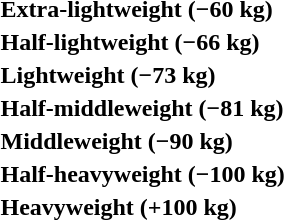<table>
<tr>
<th rowspan=2 style="text-align:left;">Extra-lightweight (−60 kg)</th>
<td rowspan=2></td>
<td rowspan=2></td>
<td></td>
</tr>
<tr>
<td></td>
</tr>
<tr>
<th rowspan=2 style="text-align:left;">Half-lightweight (−66 kg)</th>
<td rowspan=2></td>
<td rowspan=2></td>
<td></td>
</tr>
<tr>
<td></td>
</tr>
<tr>
<th rowspan=2 style="text-align:left;">Lightweight (−73 kg)</th>
<td rowspan=2></td>
<td rowspan=2></td>
<td></td>
</tr>
<tr>
<td></td>
</tr>
<tr>
<th rowspan=2 style="text-align:left;">Half-middleweight (−81 kg)</th>
<td rowspan=2></td>
<td rowspan=2></td>
<td></td>
</tr>
<tr>
<td></td>
</tr>
<tr>
<th rowspan=2 style="text-align:left;">Middleweight (−90 kg)</th>
<td rowspan=2></td>
<td rowspan=2></td>
<td></td>
</tr>
<tr>
<td></td>
</tr>
<tr>
<th rowspan=2 style="text-align:left;">Half-heavyweight (−100 kg)</th>
<td rowspan=2></td>
<td rowspan=2></td>
<td></td>
</tr>
<tr>
<td></td>
</tr>
<tr>
<th rowspan=2 style="text-align:left;">Heavyweight (+100 kg)</th>
<td rowspan=2></td>
<td rowspan=2></td>
<td></td>
</tr>
<tr>
<td></td>
</tr>
</table>
